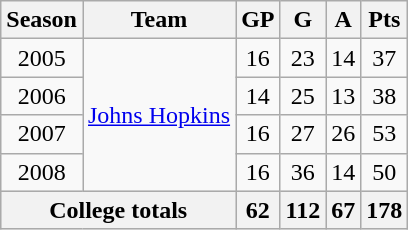<table class="wikitable" style="text-align:center">
<tr>
<th>Season</th>
<th>Team</th>
<th>GP</th>
<th>G</th>
<th>A</th>
<th>Pts</th>
</tr>
<tr>
<td>2005</td>
<td rowspan="4"><a href='#'>Johns Hopkins</a></td>
<td>16</td>
<td>23</td>
<td>14</td>
<td>37</td>
</tr>
<tr>
<td>2006</td>
<td>14</td>
<td>25</td>
<td>13</td>
<td>38</td>
</tr>
<tr>
<td>2007</td>
<td>16</td>
<td>27</td>
<td>26</td>
<td>53</td>
</tr>
<tr>
<td>2008</td>
<td>16</td>
<td>36</td>
<td>14</td>
<td>50</td>
</tr>
<tr ALIGN="center" bgcolor="#e0e0e0">
<th colspan="2">College totals</th>
<th>62</th>
<th>112</th>
<th>67</th>
<th>178</th>
</tr>
</table>
